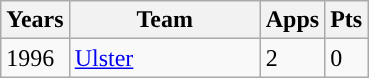<table class="wikitable" style="text-align:left;">
<tr>
<th>Years</th>
<th width=120px>Team</th>
<th>Apps</th>
<th>Pts</th>
</tr>
<tr>
<td>1996</td>
<td><a href='#'>Ulster</a></td>
<td>2</td>
<td>0</td>
</tr>
</table>
